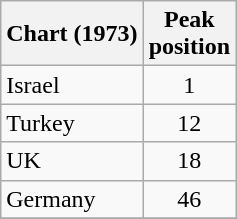<table class="wikitable sortable">
<tr>
<th>Chart (1973)</th>
<th>Peak<br>position</th>
</tr>
<tr>
<td>Israel</td>
<td style="text-align:center;">1</td>
</tr>
<tr>
<td>Turkey</td>
<td style="text-align:center;">12</td>
</tr>
<tr>
<td>UK</td>
<td style="text-align:center;">18</td>
</tr>
<tr>
<td>Germany</td>
<td style="text-align:center;">46</td>
</tr>
<tr>
</tr>
</table>
